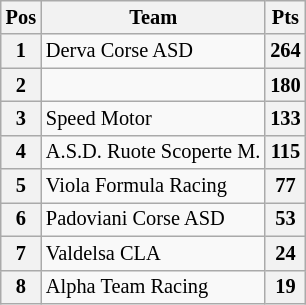<table class="wikitable" style="font-size:85%; text-align:center">
<tr>
<th>Pos</th>
<th>Team</th>
<th>Pts</th>
</tr>
<tr>
<th>1</th>
<td align="left"> Derva Corse ASD</td>
<th>264</th>
</tr>
<tr>
<th>2</th>
<td align="left"> </td>
<th>180</th>
</tr>
<tr>
<th>3</th>
<td align="left"> Speed Motor</td>
<th>133</th>
</tr>
<tr>
<th>4</th>
<td align="left"> A.S.D. Ruote Scoperte M.</td>
<th>115</th>
</tr>
<tr>
<th>5</th>
<td align="left"> Viola Formula Racing</td>
<th>77</th>
</tr>
<tr>
<th>6</th>
<td align="left"> Padoviani Corse ASD</td>
<th>53</th>
</tr>
<tr>
<th>7</th>
<td align="left"> Valdelsa CLA</td>
<th>24</th>
</tr>
<tr>
<th>8</th>
<td align="left"> Alpha Team Racing</td>
<th>19</th>
</tr>
</table>
